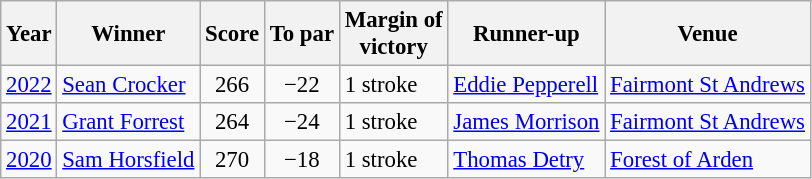<table class="wikitable" style="font-size:95%">
<tr>
<th>Year</th>
<th>Winner</th>
<th>Score</th>
<th>To par</th>
<th>Margin of<br>victory</th>
<th>Runner-up</th>
<th>Venue</th>
</tr>
<tr>
<td><a href='#'>2022</a></td>
<td> <a href='#'>Sean Crocker</a></td>
<td align=center>266</td>
<td align=center>−22</td>
<td>1 stroke</td>
<td> <a href='#'>Eddie Pepperell</a></td>
<td><a href='#'>Fairmont St Andrews</a></td>
</tr>
<tr>
<td><a href='#'>2021</a></td>
<td> <a href='#'>Grant Forrest</a></td>
<td align=center>264</td>
<td align=center>−24</td>
<td>1 stroke</td>
<td> <a href='#'>James Morrison</a></td>
<td><a href='#'>Fairmont St Andrews</a></td>
</tr>
<tr>
<td><a href='#'>2020</a></td>
<td> <a href='#'>Sam Horsfield</a></td>
<td align=center>270</td>
<td align=center>−18</td>
<td>1 stroke</td>
<td> <a href='#'>Thomas Detry</a></td>
<td><a href='#'>Forest of Arden</a></td>
</tr>
</table>
